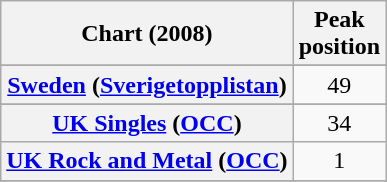<table class="wikitable sortable plainrowheaders" style="text-align:center">
<tr>
<th>Chart (2008)</th>
<th>Peak<br>position</th>
</tr>
<tr>
</tr>
<tr>
<th scope="row"><a href='#'>Sweden</a> (<a href='#'>Sverigetopplistan</a>)</th>
<td align="center">49</td>
</tr>
<tr>
</tr>
<tr>
<th scope="row"><a href='#'>UK Singles</a> (<a href='#'>OCC</a>)</th>
<td align="center">34</td>
</tr>
<tr>
<th scope="row"><a href='#'>UK Rock and Metal</a> (<a href='#'>OCC</a>)</th>
<td align="center">1</td>
</tr>
<tr>
</tr>
<tr>
</tr>
</table>
